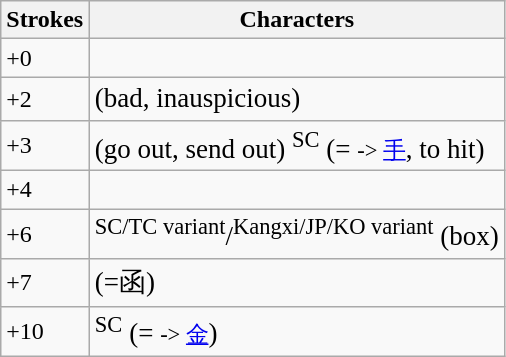<table class="wikitable">
<tr>
<th>Strokes</th>
<th>Characters</th>
</tr>
<tr --->
<td>+0</td>
<td style="font-size: large;"></td>
</tr>
<tr --->
<td>+2</td>
<td style="font-size: large;"> (bad, inauspicious)</td>
</tr>
<tr --->
<td>+3</td>
<td style="font-size: large;">    (go out, send out) <sup>SC</sup> (= <small>-> <a href='#'>手</a></small>, to hit)</td>
</tr>
<tr --->
<td>+4</td>
<td style="font-size: large;"></td>
</tr>
<tr --->
<td>+6</td>
<td style="font-size: large;"><sup>SC/TC variant</sup>/<sup>Kangxi/JP/KO variant</sup> (box)</td>
</tr>
<tr --->
<td>+7</td>
<td style="font-size: large;"> (=函)</td>
</tr>
<tr --->
<td>+10</td>
<td style="font-size: large;"><sup>SC</sup> (= <small>-> <a href='#'>金</a></small>)</td>
</tr>
</table>
